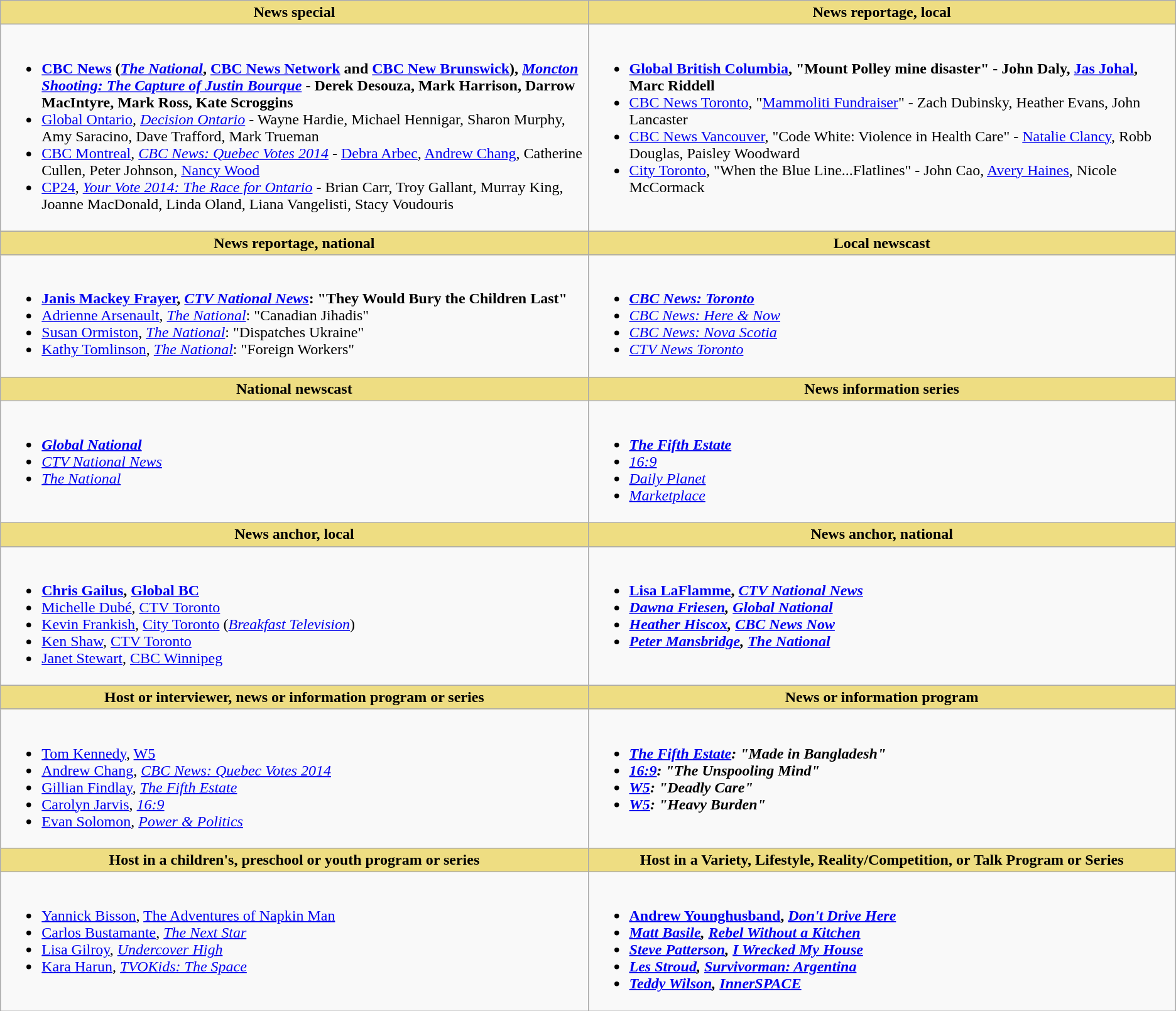<table class=wikitable>
<tr>
<th style="background:#EEDD82; width:50%">News special</th>
<th style="background:#EEDD82; width:50%">News reportage, local</th>
</tr>
<tr>
<td valign="top"><br><ul><li> <strong><a href='#'>CBC News</a> (<em><a href='#'>The National</a></em>, <a href='#'>CBC News Network</a> and <a href='#'>CBC New Brunswick</a>), <em><a href='#'>Moncton Shooting: The Capture of Justin Bourque</a></em> - Derek Desouza, Mark Harrison, Darrow MacIntyre, Mark Ross, Kate Scroggins</strong></li><li><a href='#'>Global Ontario</a>, <em><a href='#'>Decision Ontario</a></em> - Wayne Hardie, Michael Hennigar, Sharon Murphy, Amy Saracino, Dave Trafford, Mark Trueman</li><li><a href='#'>CBC Montreal</a>, <em><a href='#'>CBC News: Quebec Votes 2014</a></em> - <a href='#'>Debra Arbec</a>, <a href='#'>Andrew Chang</a>, Catherine Cullen, Peter Johnson, <a href='#'>Nancy Wood</a></li><li><a href='#'>CP24</a>, <em><a href='#'>Your Vote 2014: The Race for Ontario</a></em> - Brian Carr, Troy Gallant, Murray King, Joanne MacDonald, Linda Oland, Liana Vangelisti, Stacy Voudouris</li></ul></td>
<td valign="top"><br><ul><li> <strong><a href='#'>Global British Columbia</a>, "Mount Polley mine disaster" - John Daly, <a href='#'>Jas Johal</a>, Marc Riddell</strong></li><li><a href='#'>CBC News Toronto</a>, "<a href='#'>Mammoliti Fundraiser</a>" - Zach Dubinsky, Heather Evans, John Lancaster</li><li><a href='#'>CBC News Vancouver</a>, "Code White: Violence in Health Care" - <a href='#'>Natalie Clancy</a>, Robb Douglas, Paisley Woodward</li><li><a href='#'>City Toronto</a>, "When the Blue Line...Flatlines" - John Cao, <a href='#'>Avery Haines</a>, Nicole McCormack</li></ul></td>
</tr>
<tr>
<th style="background:#EEDD82; width:50%">News reportage, national</th>
<th style="background:#EEDD82; width:50%">Local newscast</th>
</tr>
<tr>
<td valign="top"><br><ul><li> <strong><a href='#'>Janis Mackey Frayer</a>, <em><a href='#'>CTV National News</a></em>: "They Would Bury the Children Last"</strong></li><li><a href='#'>Adrienne Arsenault</a>, <em><a href='#'>The National</a></em>: "Canadian Jihadis"</li><li><a href='#'>Susan Ormiston</a>, <em><a href='#'>The National</a></em>: "Dispatches Ukraine"</li><li><a href='#'>Kathy Tomlinson</a>, <em><a href='#'>The National</a></em>: "Foreign Workers"</li></ul></td>
<td valign="top"><br><ul><li> <strong><em><a href='#'>CBC News: Toronto</a></em></strong></li><li><em><a href='#'>CBC News: Here & Now</a></em></li><li><em><a href='#'>CBC News: Nova Scotia</a></em></li><li><em><a href='#'>CTV News Toronto</a></em></li></ul></td>
</tr>
<tr>
<th style="background:#EEDD82; width:50%">National newscast</th>
<th style="background:#EEDD82; width:50%">News information series</th>
</tr>
<tr>
<td valign="top"><br><ul><li> <strong><em><a href='#'>Global National</a></em></strong></li><li><em><a href='#'>CTV National News</a></em></li><li><em><a href='#'>The National</a></em></li></ul></td>
<td valign="top"><br><ul><li> <strong><em><a href='#'>The Fifth Estate</a></em></strong></li><li><em><a href='#'>16:9</a></em></li><li><em><a href='#'>Daily Planet</a></em></li><li><em><a href='#'>Marketplace</a></em></li></ul></td>
</tr>
<tr>
<th style="background:#EEDD82; width:50%">News anchor, local</th>
<th style="background:#EEDD82; width:50%">News anchor, national</th>
</tr>
<tr>
<td valign="top"><br><ul><li> <strong><a href='#'>Chris Gailus</a>, <a href='#'>Global BC</a></strong></li><li><a href='#'>Michelle Dubé</a>, <a href='#'>CTV Toronto</a></li><li><a href='#'>Kevin Frankish</a>, <a href='#'>City Toronto</a> (<em><a href='#'>Breakfast Television</a></em>)</li><li><a href='#'>Ken Shaw</a>, <a href='#'>CTV Toronto</a></li><li><a href='#'>Janet Stewart</a>, <a href='#'>CBC Winnipeg</a></li></ul></td>
<td valign="top"><br><ul><li> <strong><a href='#'>Lisa LaFlamme</a>, <em><a href='#'>CTV National News</a><strong><em></li><li><a href='#'>Dawna Friesen</a>, </em><a href='#'>Global National</a><em></li><li><a href='#'>Heather Hiscox</a>, </em><a href='#'>CBC News Now</a><em></li><li><a href='#'>Peter Mansbridge</a>, </em><a href='#'>The National</a><em></li></ul></td>
</tr>
<tr>
<th style="background:#EEDD82; width:50%">Host or interviewer, news or information program or series</th>
<th style="background:#EEDD82; width:50%">News or information program</th>
</tr>
<tr>
<td valign="top"><br><ul><li> </strong><a href='#'>Tom Kennedy</a>, </em><a href='#'>W5</a></em></strong></li><li><a href='#'>Andrew Chang</a>, <em><a href='#'>CBC News: Quebec Votes 2014</a></em></li><li><a href='#'>Gillian Findlay</a>, <em><a href='#'>The Fifth Estate</a></em></li><li><a href='#'>Carolyn Jarvis</a>, <em><a href='#'>16:9</a></em></li><li><a href='#'>Evan Solomon</a>, <em><a href='#'>Power & Politics</a></em></li></ul></td>
<td valign="top"><br><ul><li> <strong><em><a href='#'>The Fifth Estate</a><em>: "Made in Bangladesh"<strong></li><li></em><a href='#'>16:9</a><em>: "The Unspooling Mind"</li><li></em><a href='#'>W5</a><em>: "Deadly Care"</li><li></em><a href='#'>W5</a><em>: "Heavy Burden"</li></ul></td>
</tr>
<tr>
<th style="background:#EEDD82; width:50%">Host in a children's, preschool or youth program or series</th>
<th style="background:#EEDD82; width:50%">Host in a Variety, Lifestyle, Reality/Competition, or Talk Program or Series</th>
</tr>
<tr>
<td valign="top"><br><ul><li> </strong><a href='#'>Yannick Bisson</a>, </em><a href='#'>The Adventures of Napkin Man</a></em></strong></li><li><a href='#'>Carlos Bustamante</a>, <em><a href='#'>The Next Star</a></em></li><li><a href='#'>Lisa Gilroy</a>, <em><a href='#'>Undercover High</a></em></li><li><a href='#'>Kara Harun</a>, <em><a href='#'>TVOKids: The Space</a></em></li></ul></td>
<td valign="top"><br><ul><li> <strong><a href='#'>Andrew Younghusband</a>, <em><a href='#'>Don't Drive Here</a><strong><em></li><li><a href='#'>Matt Basile</a>, </em><a href='#'>Rebel Without a Kitchen</a><em></li><li><a href='#'>Steve Patterson</a>, </em><a href='#'>I Wrecked My House</a><em></li><li><a href='#'>Les Stroud</a>, </em><a href='#'>Survivorman: Argentina</a><em></li><li><a href='#'>Teddy Wilson</a>, </em><a href='#'>InnerSPACE</a><em></li></ul></td>
</tr>
</table>
